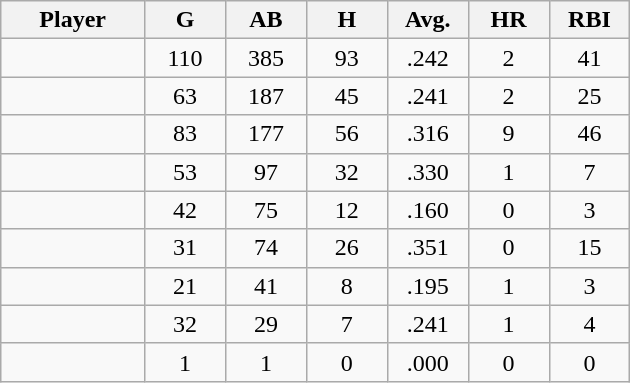<table class="wikitable sortable">
<tr>
<th bgcolor="#DDDDFF" width="16%">Player</th>
<th bgcolor="#DDDDFF" width="9%">G</th>
<th bgcolor="#DDDDFF" width="9%">AB</th>
<th bgcolor="#DDDDFF" width="9%">H</th>
<th bgcolor="#DDDDFF" width="9%">Avg.</th>
<th bgcolor="#DDDDFF" width="9%">HR</th>
<th bgcolor="#DDDDFF" width="9%">RBI</th>
</tr>
<tr align="center">
<td></td>
<td>110</td>
<td>385</td>
<td>93</td>
<td>.242</td>
<td>2</td>
<td>41</td>
</tr>
<tr align="center">
<td></td>
<td>63</td>
<td>187</td>
<td>45</td>
<td>.241</td>
<td>2</td>
<td>25</td>
</tr>
<tr align=center>
<td></td>
<td>83</td>
<td>177</td>
<td>56</td>
<td>.316</td>
<td>9</td>
<td>46</td>
</tr>
<tr align="center">
<td></td>
<td>53</td>
<td>97</td>
<td>32</td>
<td>.330</td>
<td>1</td>
<td>7</td>
</tr>
<tr align="center">
<td></td>
<td>42</td>
<td>75</td>
<td>12</td>
<td>.160</td>
<td>0</td>
<td>3</td>
</tr>
<tr align="center">
<td></td>
<td>31</td>
<td>74</td>
<td>26</td>
<td>.351</td>
<td>0</td>
<td>15</td>
</tr>
<tr align=center>
<td></td>
<td>21</td>
<td>41</td>
<td>8</td>
<td>.195</td>
<td>1</td>
<td>3</td>
</tr>
<tr align="center">
<td></td>
<td>32</td>
<td>29</td>
<td>7</td>
<td>.241</td>
<td>1</td>
<td>4</td>
</tr>
<tr align="center">
<td></td>
<td>1</td>
<td>1</td>
<td>0</td>
<td>.000</td>
<td>0</td>
<td>0</td>
</tr>
</table>
